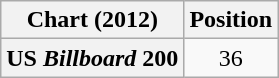<table class="wikitable plainrowheaders" style="text-align:center">
<tr>
<th scope="col">Chart (2012)</th>
<th scope="col">Position</th>
</tr>
<tr>
<th scope="row">US <em>Billboard</em> 200</th>
<td>36</td>
</tr>
</table>
